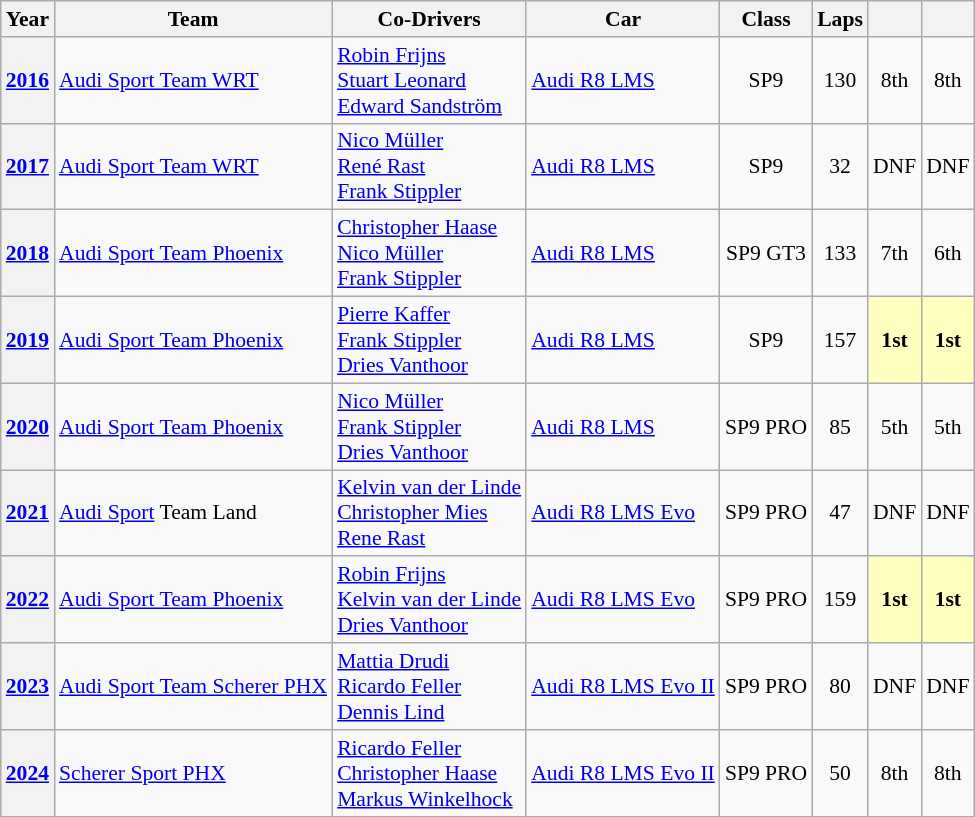<table class="wikitable" style="text-align:center; font-size:90%">
<tr>
<th>Year</th>
<th>Team</th>
<th>Co-Drivers</th>
<th>Car</th>
<th>Class</th>
<th>Laps</th>
<th></th>
<th></th>
</tr>
<tr>
<th><a href='#'>2016</a></th>
<td align="left"> <a href='#'>Audi Sport Team WRT</a></td>
<td align="left"> <a href='#'>Robin Frijns</a><br> <a href='#'>Stuart Leonard</a><br> <a href='#'>Edward Sandström</a></td>
<td align="left"><a href='#'>Audi R8 LMS</a></td>
<td>SP9</td>
<td>130</td>
<td>8th</td>
<td>8th</td>
</tr>
<tr>
<th><a href='#'>2017</a></th>
<td align="left"> <a href='#'>Audi Sport Team WRT</a></td>
<td align="left"> <a href='#'>Nico Müller</a><br>  <a href='#'>René Rast</a><br>  <a href='#'>Frank Stippler</a><br></td>
<td align="left"><a href='#'>Audi R8 LMS</a></td>
<td>SP9</td>
<td>32</td>
<td>DNF</td>
<td>DNF</td>
</tr>
<tr>
<th><a href='#'>2018</a></th>
<td align="left"> <a href='#'>Audi Sport Team Phoenix</a></td>
<td align="left"> <a href='#'>Christopher Haase</a><br>  <a href='#'>Nico Müller</a><br>  <a href='#'>Frank Stippler</a><br></td>
<td align="left"><a href='#'>Audi R8 LMS</a></td>
<td>SP9 GT3</td>
<td>133</td>
<td>7th</td>
<td>6th</td>
</tr>
<tr>
<th><a href='#'>2019</a></th>
<td align="left"> <a href='#'>Audi Sport Team Phoenix</a></td>
<td align="left"> <a href='#'>Pierre Kaffer</a><br> <a href='#'>Frank Stippler</a><br> <a href='#'>Dries Vanthoor</a></td>
<td align="left"><a href='#'>Audi R8 LMS</a></td>
<td>SP9</td>
<td>157</td>
<td align=center style="background:#FFFFBF;"><strong>1st</strong></td>
<td align=center style="background:#FFFFBF;"><strong>1st</strong></td>
</tr>
<tr>
<th><a href='#'>2020</a></th>
<td align="left"> <a href='#'>Audi Sport Team Phoenix</a></td>
<td align="left"> <a href='#'>Nico Müller</a><br> <a href='#'>Frank Stippler</a><br> <a href='#'>Dries Vanthoor</a></td>
<td align="left"><a href='#'>Audi R8 LMS</a></td>
<td>SP9 PRO</td>
<td>85</td>
<td>5th</td>
<td>5th</td>
</tr>
<tr>
<th><a href='#'>2021</a></th>
<td align="left"> <a href='#'>Audi Sport</a> Team Land</td>
<td align="left"> <a href='#'>Kelvin van der Linde</a><br> <a href='#'>Christopher Mies</a><br> <a href='#'>Rene Rast</a></td>
<td align="left"><a href='#'>Audi R8 LMS Evo</a></td>
<td>SP9 PRO</td>
<td>47</td>
<td>DNF</td>
<td>DNF</td>
</tr>
<tr>
<th><a href='#'>2022</a></th>
<td align="left"> <a href='#'>Audi Sport Team Phoenix</a></td>
<td align="left"> <a href='#'>Robin Frijns</a><br> <a href='#'>Kelvin van der Linde</a><br> <a href='#'>Dries Vanthoor</a></td>
<td align="left"><a href='#'>Audi R8 LMS Evo</a></td>
<td>SP9 PRO</td>
<td>159</td>
<td align=center style="background:#FFFFBF;"><strong>1st</strong></td>
<td align=center style="background:#FFFFBF;"><strong>1st</strong></td>
</tr>
<tr>
<th><a href='#'>2023</a></th>
<td align="left"> <a href='#'>Audi Sport Team Scherer PHX</a></td>
<td align="left"> <a href='#'>Mattia Drudi</a><br> <a href='#'>Ricardo Feller</a><br> <a href='#'>Dennis Lind</a></td>
<td align="left"><a href='#'>Audi R8 LMS Evo II</a></td>
<td>SP9 PRO</td>
<td>80</td>
<td>DNF</td>
<td>DNF</td>
</tr>
<tr>
<th><a href='#'>2024</a></th>
<td align="left"> <a href='#'>Scherer Sport PHX</a></td>
<td align="left"> <a href='#'>Ricardo Feller</a><br> <a href='#'>Christopher Haase</a><br> <a href='#'>Markus Winkelhock</a></td>
<td align="left"><a href='#'>Audi R8 LMS Evo II</a></td>
<td>SP9 PRO</td>
<td>50</td>
<td>8th</td>
<td>8th</td>
</tr>
<tr>
</tr>
</table>
